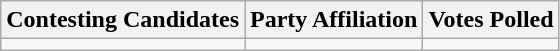<table class="wikitable sortable">
<tr>
<th>Contesting Candidates</th>
<th>Party Affiliation</th>
<th>Votes Polled</th>
</tr>
<tr>
<td></td>
<td></td>
<td></td>
</tr>
</table>
